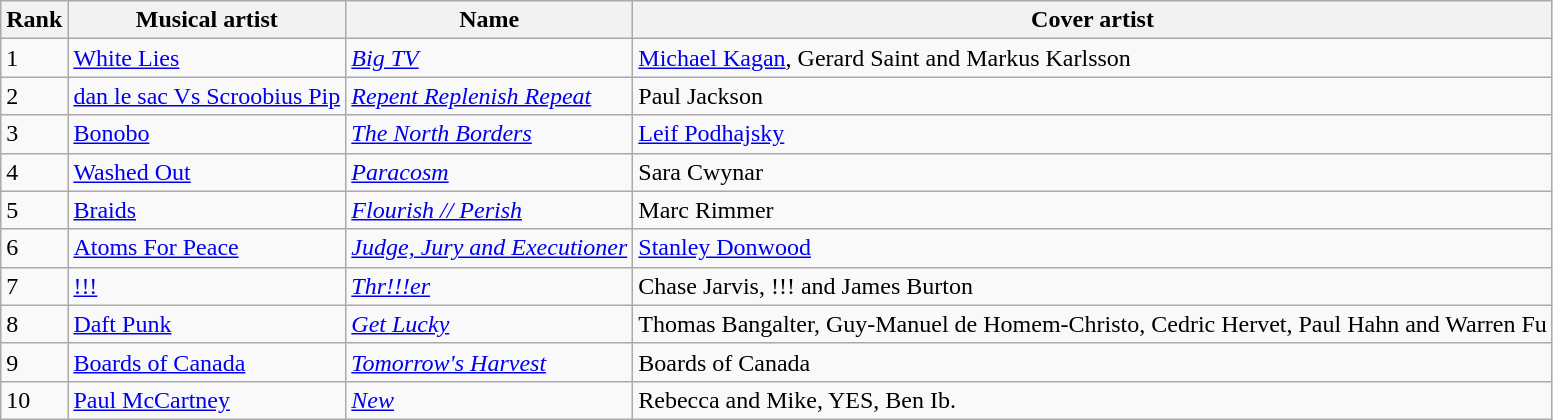<table class=wikitable>
<tr>
<th>Rank</th>
<th>Musical artist</th>
<th>Name</th>
<th>Cover artist</th>
</tr>
<tr>
<td>1</td>
<td><a href='#'>White Lies</a></td>
<td><em><a href='#'>Big TV</a></em></td>
<td><a href='#'>Michael Kagan</a>, Gerard Saint and Markus Karlsson</td>
</tr>
<tr>
<td>2</td>
<td><a href='#'>dan le sac Vs Scroobius Pip</a></td>
<td><em><a href='#'>Repent Replenish Repeat</a></em></td>
<td>Paul Jackson</td>
</tr>
<tr>
<td>3</td>
<td><a href='#'>Bonobo</a></td>
<td><em><a href='#'>The North Borders</a></em></td>
<td><a href='#'>Leif Podhajsky</a></td>
</tr>
<tr>
<td>4</td>
<td><a href='#'>Washed Out</a></td>
<td><em><a href='#'>Paracosm</a></em></td>
<td>Sara Cwynar</td>
</tr>
<tr>
<td>5</td>
<td><a href='#'>Braids</a></td>
<td><em><a href='#'>Flourish // Perish</a></em></td>
<td>Marc Rimmer</td>
</tr>
<tr>
<td>6</td>
<td><a href='#'>Atoms For Peace</a></td>
<td><em><a href='#'>Judge, Jury and Executioner</a></em></td>
<td><a href='#'>Stanley Donwood</a></td>
</tr>
<tr>
<td>7</td>
<td><a href='#'>!!!</a></td>
<td><em><a href='#'>Thr!!!er</a></em></td>
<td>Chase Jarvis, !!! and James Burton</td>
</tr>
<tr>
<td>8</td>
<td><a href='#'>Daft Punk</a></td>
<td><em><a href='#'>Get Lucky</a></em></td>
<td>Thomas Bangalter, Guy-Manuel de Homem-Christo, Cedric Hervet, Paul Hahn and Warren Fu</td>
</tr>
<tr>
<td>9</td>
<td><a href='#'>Boards of Canada</a></td>
<td><em><a href='#'>Tomorrow's Harvest</a></em></td>
<td>Boards of Canada</td>
</tr>
<tr>
<td>10</td>
<td><a href='#'>Paul McCartney</a></td>
<td><em><a href='#'>New</a></em></td>
<td>Rebecca and Mike, YES, Ben Ib.</td>
</tr>
</table>
